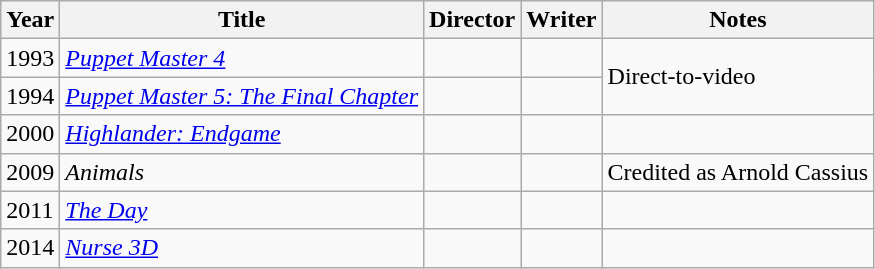<table class="wikitable">
<tr>
<th>Year</th>
<th>Title</th>
<th>Director</th>
<th>Writer</th>
<th>Notes</th>
</tr>
<tr>
<td>1993</td>
<td><em><a href='#'>Puppet Master 4</a></em></td>
<td></td>
<td></td>
<td rowspan=2>Direct-to-video</td>
</tr>
<tr>
<td>1994</td>
<td><em><a href='#'>Puppet Master 5: The Final Chapter</a></em></td>
<td></td>
<td></td>
</tr>
<tr>
<td>2000</td>
<td><em><a href='#'>Highlander: Endgame</a></em></td>
<td></td>
<td></td>
<td></td>
</tr>
<tr>
<td>2009</td>
<td><em>Animals</em></td>
<td></td>
<td></td>
<td>Credited as Arnold Cassius</td>
</tr>
<tr>
<td>2011</td>
<td><em><a href='#'>The Day</a></em></td>
<td></td>
<td></td>
<td></td>
</tr>
<tr>
<td>2014</td>
<td><em><a href='#'>Nurse 3D</a></em></td>
<td></td>
<td></td>
<td></td>
</tr>
</table>
